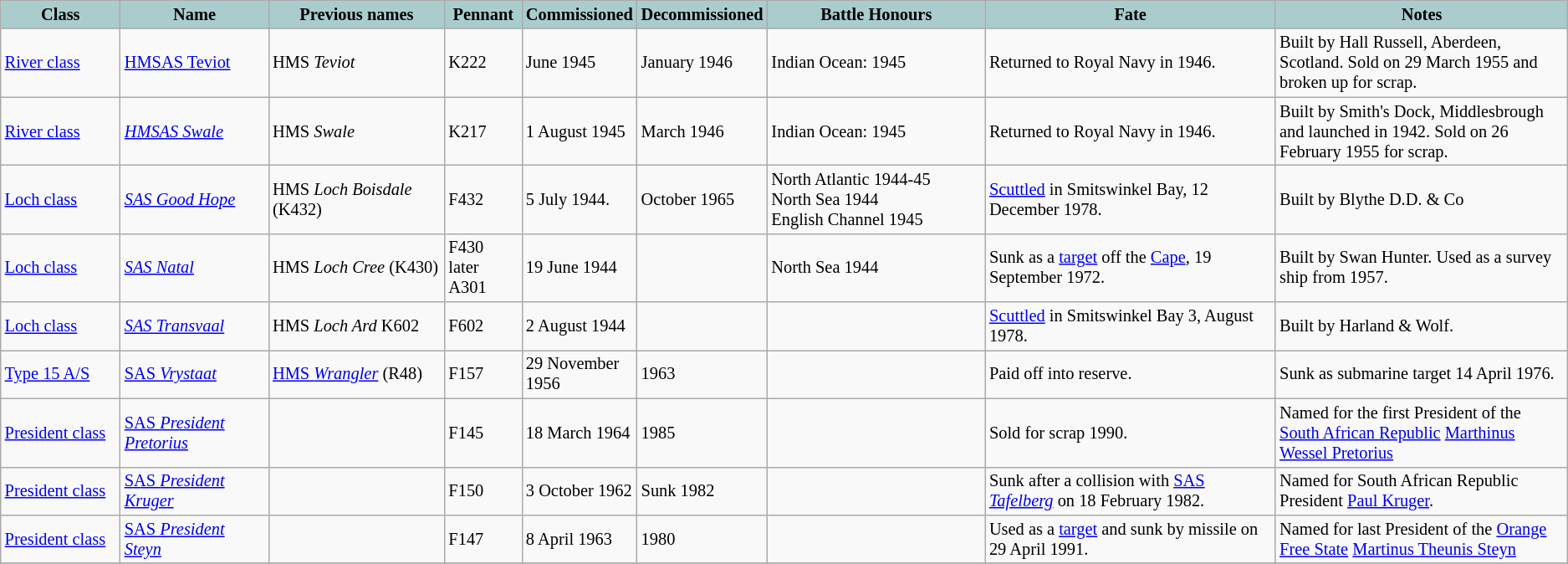<table class="wikitable sortable" style="font-style: normal; font-size: 85%">
<tr>
<th style="width:8%; background-color:#aacccc">Class</th>
<th style="width:10%; background-color:#aacccc">Name</th>
<th style="width:12%; background-color:#aacccc" class=unsortable>Previous names</th>
<th style="width:5%; background-color:#aacccc">Pennant</th>
<th style="width:5%; background-color:#aacccc">Commissioned</th>
<th style="width:5%; background-color:#aacccc">Decommissioned</th>
<th style="width:15%; background-color:#aacccc">Battle Honours</th>
<th style="width:20%; background-color:#aacccc" class=unsortable>Fate</th>
<th style="width:20%; background-color:#aacccc" class=unsortable>Notes</th>
</tr>
<tr>
<td><a href='#'>River class</a></td>
<td data-sort-value="Teviot"><a href='#'>HMSAS Teviot</a></td>
<td>HMS <em>Teviot</em></td>
<td>K222</td>
<td>June 1945</td>
<td>January 1946</td>
<td>Indian Ocean: 1945</td>
<td>Returned to Royal Navy in 1946.</td>
<td>Built by Hall Russell, Aberdeen, Scotland. Sold on 29 March 1955 and broken up for scrap.</td>
</tr>
<tr>
<td><a href='#'>River class</a></td>
<td><a href='#'><em>HMSAS Swale</em></a></td>
<td>HMS <em>Swale</em></td>
<td>K217</td>
<td>1 August 1945</td>
<td>March 1946</td>
<td>Indian Ocean: 1945</td>
<td>Returned to Royal Navy in 1946.</td>
<td>Built by Smith's Dock, Middlesbrough and launched in 1942.  Sold on 26 February 1955 for scrap.</td>
</tr>
<tr>
<td><a href='#'>Loch class</a></td>
<td><em><a href='#'>SAS Good Hope</a></em></td>
<td>HMS <em>Loch Boisdale</em> (K432)</td>
<td>F432</td>
<td>5 July 1944.</td>
<td>October 1965</td>
<td>North Atlantic 1944-45<br>North Sea 1944<br>English Channel 1945</td>
<td><a href='#'>Scuttled</a> in Smitswinkel Bay, 12 December 1978.</td>
<td>Built by Blythe D.D. & Co</td>
</tr>
<tr>
<td><a href='#'>Loch class</a></td>
<td><em><a href='#'>SAS Natal</a></em></td>
<td>HMS <em>Loch Cree</em> (K430)</td>
<td>F430 later A301</td>
<td>19 June 1944</td>
<td></td>
<td>North Sea 1944</td>
<td>Sunk as a <a href='#'>target</a> off the <a href='#'>Cape</a>, 19 September 1972.</td>
<td>Built by Swan Hunter. Used as a survey ship from 1957.</td>
</tr>
<tr>
<td><a href='#'>Loch class</a></td>
<td><em><a href='#'>SAS Transvaal</a></em></td>
<td>HMS <em>Loch Ard</em> K602</td>
<td>F602</td>
<td>2 August 1944</td>
<td></td>
<td></td>
<td><a href='#'>Scuttled</a> in Smitswinkel Bay 3, August 1978.</td>
<td>Built by Harland & Wolf.</td>
</tr>
<tr>
<td><a href='#'>Type 15 A/S</a></td>
<td><a href='#'>SAS <em>Vrystaat</em></a></td>
<td><a href='#'>HMS <em>Wrangler</em></a> (R48)</td>
<td>F157</td>
<td>29 November 1956</td>
<td>1963</td>
<td></td>
<td>Paid off into reserve.</td>
<td>Sunk as submarine target 14 April 1976.</td>
</tr>
<tr>
<td><a href='#'>President class</a><br></td>
<td><a href='#'>SAS <em>President Pretorius</em></a></td>
<td></td>
<td>F145</td>
<td>18 March 1964</td>
<td>1985</td>
<td></td>
<td>Sold for scrap 1990.</td>
<td>Named for the first President of the <a href='#'>South African Republic</a> <a href='#'>Marthinus Wessel Pretorius</a></td>
</tr>
<tr>
<td><a href='#'>President class</a></td>
<td><a href='#'>SAS <em>President Kruger</em></a></td>
<td></td>
<td>F150</td>
<td>3 October 1962</td>
<td>Sunk 1982</td>
<td></td>
<td>Sunk after a collision with <a href='#'>SAS <em>Tafelberg</em></a> on 18 February 1982.</td>
<td>Named for South African Republic President <a href='#'>Paul Kruger</a>.</td>
</tr>
<tr>
<td><a href='#'>President class</a></td>
<td><a href='#'>SAS <em>President Steyn</em></a></td>
<td></td>
<td>F147</td>
<td>8 April 1963</td>
<td>1980</td>
<td></td>
<td>Used as a <a href='#'>target</a> and sunk by missile on 29 April 1991.</td>
<td>Named for last President of the <a href='#'>Orange Free State</a> <a href='#'>Martinus Theunis Steyn</a></td>
</tr>
<tr>
</tr>
</table>
